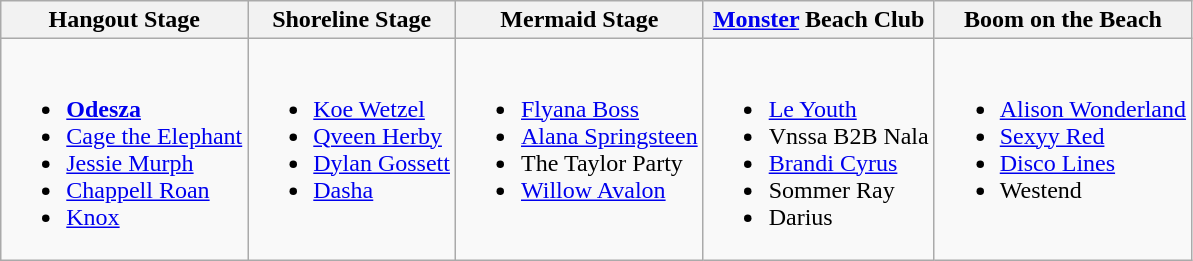<table class="wikitable">
<tr>
<th>Hangout Stage</th>
<th>Shoreline Stage</th>
<th>Mermaid Stage</th>
<th><a href='#'>Monster</a> Beach Club</th>
<th>Boom on the Beach</th>
</tr>
<tr valign="top">
<td><br><ul><li><strong><a href='#'>Odesza</a></strong></li><li><a href='#'>Cage the Elephant</a></li><li><a href='#'>Jessie Murph</a></li><li><a href='#'>Chappell Roan</a></li><li><a href='#'>Knox</a></li></ul></td>
<td><br><ul><li><a href='#'>Koe Wetzel</a></li><li><a href='#'>Qveen Herby</a></li><li><a href='#'>Dylan Gossett</a></li><li><a href='#'>Dasha</a></li></ul></td>
<td><br><ul><li><a href='#'>Flyana Boss</a></li><li><a href='#'>Alana Springsteen</a></li><li>The Taylor Party</li><li><a href='#'>Willow Avalon</a></li></ul></td>
<td><br><ul><li><a href='#'>Le Youth</a></li><li>Vnssa B2B Nala</li><li><a href='#'>Brandi Cyrus</a></li><li>Sommer Ray</li><li>Darius</li></ul></td>
<td><br><ul><li><a href='#'>Alison Wonderland</a></li><li><a href='#'>Sexyy Red</a></li><li><a href='#'>Disco Lines</a></li><li>Westend</li></ul></td>
</tr>
</table>
